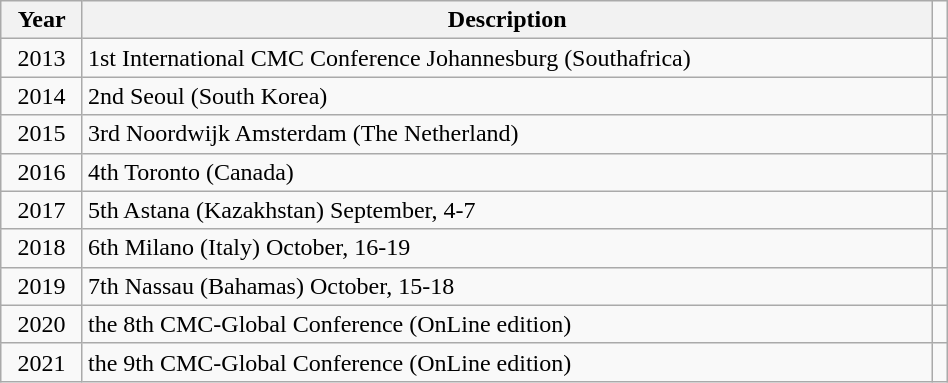<table class="wikitable" font-size=95%; width=50%; background-color=transparent>
<tr>
<th>Year</th>
<th>Description</th>
</tr>
<tr>
<td align="center">2013</td>
<td>1st International CMC Conference Johannesburg (Southafrica)</td>
<td></td>
</tr>
<tr>
<td align="center">2014</td>
<td>2nd Seoul (South Korea)</td>
<td></td>
</tr>
<tr>
<td align="center">2015</td>
<td>3rd Noordwijk Amsterdam (The Netherland)</td>
<td></td>
</tr>
<tr>
<td align="center">2016</td>
<td>4th Toronto (Canada)</td>
<td></td>
</tr>
<tr>
<td align="center">2017</td>
<td>5th Astana (Kazakhstan) September, 4-7</td>
<td></td>
</tr>
<tr>
<td align="center">2018</td>
<td>6th Milano (Italy) October, 16-19</td>
<td></td>
</tr>
<tr>
<td align="center">2019</td>
<td>7th Nassau (Bahamas) October, 15-18</td>
<td></td>
</tr>
<tr>
<td align="center">2020</td>
<td>the 8th CMC-Global Conference (OnLine edition)</td>
</tr>
<tr>
<td align="center">2021</td>
<td>the 9th CMC-Global Conference (OnLine edition)</td>
<td></td>
</tr>
</table>
